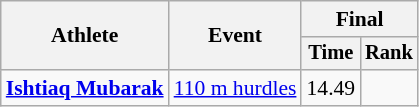<table class="wikitable" style="font-size:90%">
<tr>
<th rowspan="2">Athlete</th>
<th rowspan="2">Event</th>
<th colspan="2">Final</th>
</tr>
<tr style="font-size:95%">
<th>Time</th>
<th>Rank</th>
</tr>
<tr align=center>
<td align=left><strong><a href='#'>Ishtiaq Mubarak</a></strong></td>
<td align=left><a href='#'>110 m hurdles</a></td>
<td>14.49</td>
<td></td>
</tr>
</table>
